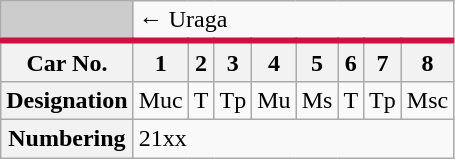<table class="wikitable">
<tr>
<td style="background-color:#ccc;"> </td>
<td colspan="8"><div>← Uraga</div></td>
</tr>
<tr style="border-top: solid 4px #CC1144;">
<th>Car No.</th>
<th>1</th>
<th>2</th>
<th>3</th>
<th>4</th>
<th>5</th>
<th>6</th>
<th>7</th>
<th>8</th>
</tr>
<tr>
<th>Designation</th>
<td>Muc</td>
<td>T</td>
<td>Tp</td>
<td>Mu</td>
<td>Ms</td>
<td>T</td>
<td>Tp</td>
<td>Msc</td>
</tr>
<tr>
<th>Numbering</th>
<td colspan="8">21xx</td>
</tr>
</table>
